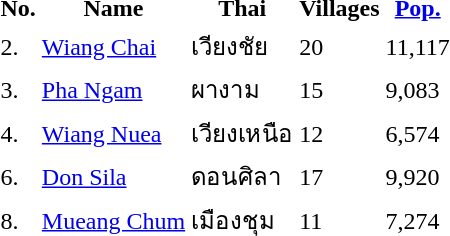<table>
<tr>
<th>No.</th>
<th>Name</th>
<th>Thai</th>
<th>Villages</th>
<th><a href='#'>Pop.</a></th>
</tr>
<tr>
<td>2.</td>
<td><a href='#'>Wiang Chai</a></td>
<td>เวียงชัย</td>
<td>20</td>
<td>11,117</td>
</tr>
<tr>
<td>3.</td>
<td><a href='#'>Pha Ngam</a></td>
<td>ผางาม</td>
<td>15</td>
<td>9,083</td>
</tr>
<tr>
<td>4.</td>
<td><a href='#'>Wiang Nuea</a></td>
<td>เวียงเหนือ</td>
<td>12</td>
<td>6,574</td>
</tr>
<tr>
<td>6.</td>
<td><a href='#'>Don Sila</a></td>
<td>ดอนศิลา</td>
<td>17</td>
<td>9,920</td>
</tr>
<tr>
<td>8.</td>
<td><a href='#'>Mueang Chum</a></td>
<td>เมืองชุม</td>
<td>11</td>
<td>7,274</td>
</tr>
</table>
